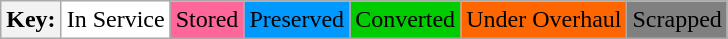<table class="wikitable">
<tr>
<th>Key:</th>
<td bgcolor=#FFFFFF>In Service</td>
<td bgcolor=#FF6699>Stored</td>
<td bgcolor=#0099FF>Preserved</td>
<td bgcolor=#00CC00>Converted</td>
<td bgcolor=#FF6600>Under Overhaul</td>
<td bgcolor=#808080>Scrapped</td>
</tr>
</table>
